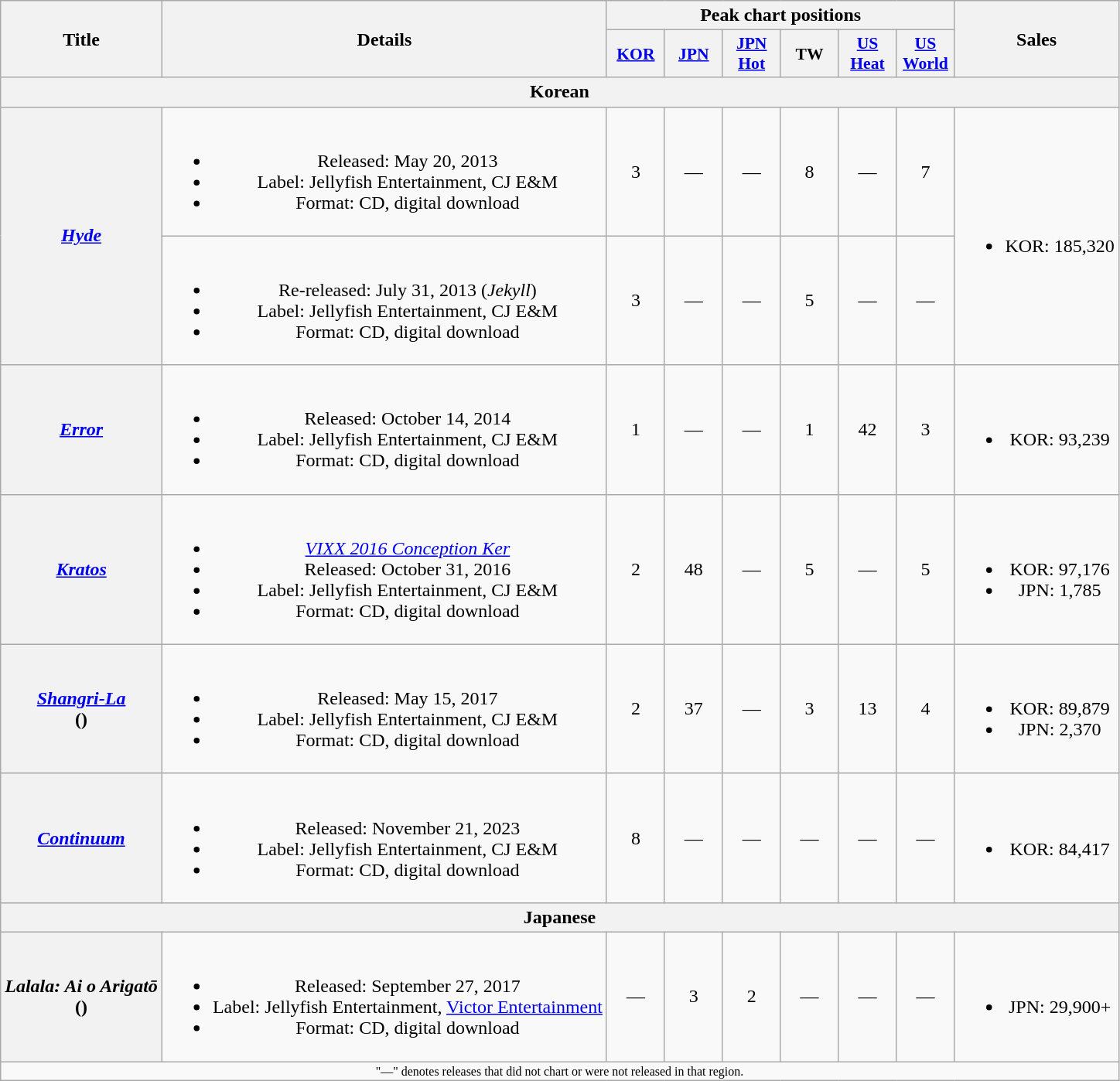<table class="wikitable plainrowheaders" style="text-align:center;">
<tr>
<th scope="col" rowspan="2">Title</th>
<th scope="col" rowspan="2">Details</th>
<th scope="col" colspan="6">Peak chart positions</th>
<th scope="col" rowspan="2">Sales</th>
</tr>
<tr>
<th scope="col" style="width:3em;font-size:90%"><a href='#'>KOR</a><br></th>
<th scope="col" style="width:3em;font-size:90%"><a href='#'>JPN</a><br></th>
<th scope="col" style="width:3em;font-size:90%;"><a href='#'>JPN<br>Hot</a><br></th>
<th scope="col" style="width:3em;font-size:90%;">TW<br></th>
<th scope="col" style="width:3em;font-size:90%"><a href='#'>US<br>Heat</a><br></th>
<th scope="col" style="width:3em;font-size:90%"><a href='#'>US<br>World</a><br></th>
</tr>
<tr>
<th colspan="10">Korean</th>
</tr>
<tr>
<th scope="row" rowspan="2"><em><a href='#'>Hyde</a></em></th>
<td><br><ul><li>Released: May 20, 2013</li><li>Label: Jellyfish Entertainment, CJ E&M</li><li>Format: CD, digital download</li></ul></td>
<td>3</td>
<td>—</td>
<td>—</td>
<td>8</td>
<td>—</td>
<td>7</td>
<td style="text-align:left;" rowspan=2><br><ul><li>KOR: 185,320</li></ul></td>
</tr>
<tr>
<td><br><ul><li>Re-released: July 31, 2013 (<em>Jekyll</em>)</li><li>Label: Jellyfish Entertainment, CJ E&M</li><li>Format: CD, digital download</li></ul></td>
<td>3</td>
<td>—</td>
<td>—</td>
<td>5</td>
<td>—</td>
<td>—</td>
</tr>
<tr>
<th scope="row"><em><a href='#'>Error</a></em></th>
<td><br><ul><li>Released: October 14, 2014</li><li>Label: Jellyfish Entertainment, CJ E&M</li><li>Format: CD, digital download</li></ul></td>
<td>1</td>
<td>—</td>
<td>—</td>
<td>1</td>
<td>42</td>
<td>3</td>
<td><br><ul><li>KOR: 93,239</li></ul></td>
</tr>
<tr>
<th scope="row"><em><a href='#'>Kratos</a></em></th>
<td><br><ul><li><em><a href='#'>VIXX 2016 Conception Ker</a></em></li><li>Released: October 31, 2016</li><li>Label: Jellyfish Entertainment, CJ E&M</li><li>Format: CD, digital download</li></ul></td>
<td>2</td>
<td>48</td>
<td>—</td>
<td>5</td>
<td>—</td>
<td>5</td>
<td><br><ul><li>KOR: 97,176</li><li>JPN: 1,785</li></ul></td>
</tr>
<tr>
<th scope="row"><em><a href='#'>Shangri-La</a></em><br>()</th>
<td><br><ul><li>Released: May 15, 2017</li><li>Label: Jellyfish Entertainment, CJ E&M</li><li>Format: CD, digital download</li></ul></td>
<td>2</td>
<td>37</td>
<td>—</td>
<td>3</td>
<td>13</td>
<td>4</td>
<td><br><ul><li>KOR: 89,879</li><li>JPN: 2,370</li></ul></td>
</tr>
<tr>
<th scope="row"><em><a href='#'>Continuum</a></em></th>
<td><br><ul><li>Released: November 21, 2023</li><li>Label: Jellyfish Entertainment, CJ E&M</li><li>Format: CD, digital download</li></ul></td>
<td>8</td>
<td>—</td>
<td>—</td>
<td>—</td>
<td>—</td>
<td>—</td>
<td><br><ul><li>KOR: 84,417</li></ul></td>
</tr>
<tr>
<th colspan="10">Japanese</th>
</tr>
<tr>
<th scope="row"><em>Lalala: Ai o Arigatō</em><br>()</th>
<td><br><ul><li>Released: September 27, 2017</li><li>Label: Jellyfish Entertainment, <a href='#'>Victor Entertainment</a></li><li>Format: CD, digital download</li></ul></td>
<td>—</td>
<td>3</td>
<td>2</td>
<td>—</td>
<td>—</td>
<td>—</td>
<td><br><ul><li>JPN: 29,900+</li></ul></td>
</tr>
<tr>
<td colspan="10" style="font-size:8pt;">"—" denotes releases that did not chart or were not released in that region.</td>
</tr>
</table>
